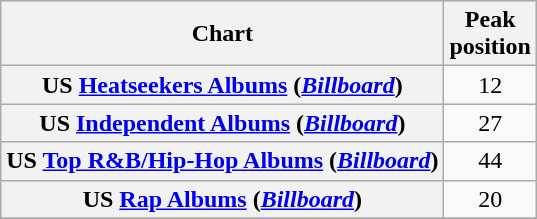<table class="wikitable plainrowheaders sortable" style="text-align:center;" border="1">
<tr>
<th scope="col">Chart</th>
<th scope="col">Peak<br>position</th>
</tr>
<tr>
<th scope="row">US <a href='#'>Heatseekers Albums</a> (<em><a href='#'>Billboard</a></em>)</th>
<td>12</td>
</tr>
<tr>
<th scope="row">US <a href='#'>Independent Albums</a> (<em><a href='#'>Billboard</a></em>)</th>
<td>27</td>
</tr>
<tr>
<th scope="row">US <a href='#'>Top R&B/Hip-Hop Albums</a> (<em><a href='#'>Billboard</a></em>)</th>
<td>44</td>
</tr>
<tr>
<th scope="row">US <a href='#'>Rap Albums</a> (<em><a href='#'>Billboard</a></em>)</th>
<td>20</td>
</tr>
<tr>
</tr>
</table>
